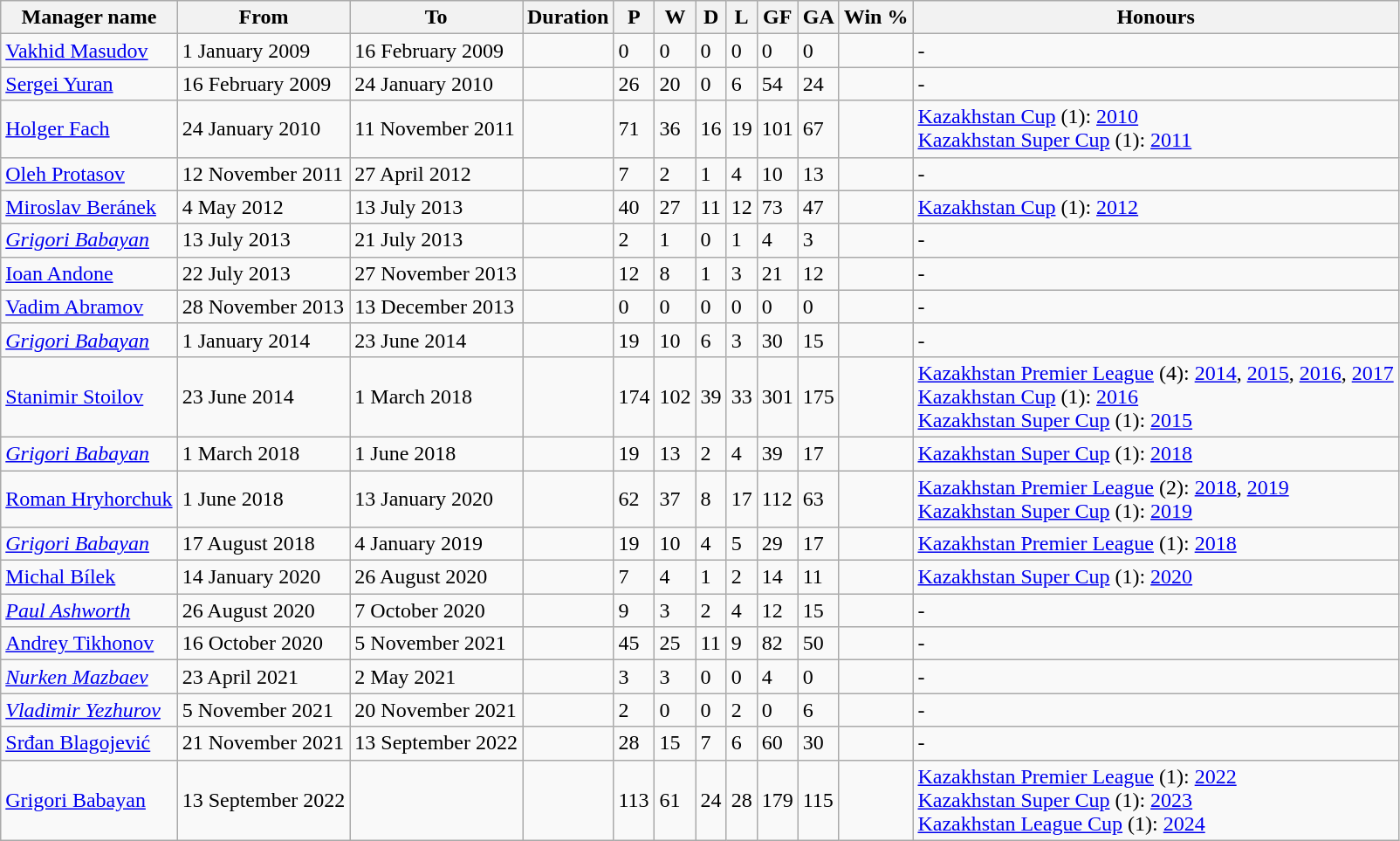<table class="wikitable sortable">
<tr>
<th>Manager name</th>
<th class="unsortable">From</th>
<th class="unsortable">To</th>
<th>Duration</th>
<th>P</th>
<th>W</th>
<th>D</th>
<th>L</th>
<th>GF</th>
<th>GA</th>
<th>Win %</th>
<th>Honours</th>
</tr>
<tr>
<td> <a href='#'>Vakhid Masudov</a></td>
<td>1 January 2009</td>
<td>16 February 2009</td>
<td></td>
<td>0</td>
<td>0</td>
<td>0</td>
<td>0</td>
<td>0</td>
<td>0</td>
<td></td>
<td>-</td>
</tr>
<tr>
<td> <a href='#'>Sergei Yuran</a></td>
<td>16 February 2009</td>
<td>24 January 2010</td>
<td></td>
<td>26</td>
<td>20</td>
<td>0</td>
<td>6</td>
<td>54</td>
<td>24</td>
<td></td>
<td>-</td>
</tr>
<tr>
<td> <a href='#'>Holger Fach</a></td>
<td>24 January 2010</td>
<td>11 November 2011</td>
<td></td>
<td>71</td>
<td>36</td>
<td>16</td>
<td>19</td>
<td>101</td>
<td>67</td>
<td></td>
<td><a href='#'>Kazakhstan Cup</a> (1): <a href='#'>2010</a> <br> <a href='#'>Kazakhstan Super Cup</a> (1): <a href='#'>2011</a></td>
</tr>
<tr>
<td> <a href='#'>Oleh Protasov</a></td>
<td>12 November 2011</td>
<td>27 April 2012</td>
<td></td>
<td>7</td>
<td>2</td>
<td>1</td>
<td>4</td>
<td>10</td>
<td>13</td>
<td></td>
<td>-</td>
</tr>
<tr>
<td> <a href='#'>Miroslav Beránek</a></td>
<td>4 May 2012</td>
<td>13 July 2013</td>
<td></td>
<td>40</td>
<td>27</td>
<td>11</td>
<td>12</td>
<td>73</td>
<td>47</td>
<td></td>
<td><a href='#'>Kazakhstan Cup</a> (1): <a href='#'>2012</a></td>
</tr>
<tr>
<td> <em><a href='#'>Grigori Babayan</a></em></td>
<td>13 July 2013</td>
<td>21 July 2013</td>
<td></td>
<td>2</td>
<td>1</td>
<td>0</td>
<td>1</td>
<td>4</td>
<td>3</td>
<td></td>
<td>-</td>
</tr>
<tr>
<td> <a href='#'>Ioan Andone</a></td>
<td>22 July 2013</td>
<td>27 November 2013</td>
<td></td>
<td>12</td>
<td>8</td>
<td>1</td>
<td>3</td>
<td>21</td>
<td>12</td>
<td></td>
<td>-</td>
</tr>
<tr>
<td> <a href='#'>Vadim Abramov</a></td>
<td>28 November 2013</td>
<td>13 December 2013</td>
<td></td>
<td>0</td>
<td>0</td>
<td>0</td>
<td>0</td>
<td>0</td>
<td>0</td>
<td></td>
<td>-</td>
</tr>
<tr>
<td> <em><a href='#'>Grigori Babayan</a></em></td>
<td>1 January 2014</td>
<td>23 June 2014</td>
<td></td>
<td>19</td>
<td>10</td>
<td>6</td>
<td>3</td>
<td>30</td>
<td>15</td>
<td></td>
<td>-</td>
</tr>
<tr>
<td> <a href='#'>Stanimir Stoilov</a></td>
<td>23 June 2014</td>
<td>1 March 2018</td>
<td></td>
<td>174</td>
<td>102</td>
<td>39</td>
<td>33</td>
<td>301</td>
<td>175</td>
<td></td>
<td><a href='#'>Kazakhstan Premier League</a> (4): <a href='#'>2014</a>, <a href='#'>2015</a>, <a href='#'>2016</a>, <a href='#'>2017</a> <br> <a href='#'>Kazakhstan Cup</a> (1): <a href='#'>2016</a>  <br> <a href='#'>Kazakhstan Super Cup</a> (1): <a href='#'>2015</a></td>
</tr>
<tr>
<td> <em><a href='#'>Grigori Babayan</a></em></td>
<td>1 March 2018</td>
<td>1 June 2018</td>
<td></td>
<td>19</td>
<td>13</td>
<td>2</td>
<td>4</td>
<td>39</td>
<td>17</td>
<td></td>
<td><a href='#'>Kazakhstan Super Cup</a> (1): <a href='#'>2018</a></td>
</tr>
<tr>
<td> <a href='#'>Roman Hryhorchuk</a></td>
<td>1 June 2018</td>
<td>13 January 2020</td>
<td></td>
<td>62</td>
<td>37</td>
<td>8</td>
<td>17</td>
<td>112</td>
<td>63</td>
<td></td>
<td><a href='#'>Kazakhstan Premier League</a> (2): <a href='#'>2018</a>, <a href='#'>2019</a> <br> <a href='#'>Kazakhstan Super Cup</a> (1): <a href='#'>2019</a></td>
</tr>
<tr>
<td> <em><a href='#'>Grigori Babayan</a></em></td>
<td>17 August 2018</td>
<td>4 January 2019</td>
<td></td>
<td>19</td>
<td>10</td>
<td>4</td>
<td>5</td>
<td>29</td>
<td>17</td>
<td></td>
<td><a href='#'>Kazakhstan Premier League</a> (1): <a href='#'>2018</a></td>
</tr>
<tr>
<td> <a href='#'>Michal Bílek</a></td>
<td>14 January 2020</td>
<td>26 August 2020</td>
<td></td>
<td>7</td>
<td>4</td>
<td>1</td>
<td>2</td>
<td>14</td>
<td>11</td>
<td></td>
<td><a href='#'>Kazakhstan Super Cup</a> (1): <a href='#'>2020</a></td>
</tr>
<tr>
<td> <em><a href='#'>Paul Ashworth</a></em></td>
<td>26 August 2020</td>
<td>7 October 2020</td>
<td></td>
<td>9</td>
<td>3</td>
<td>2</td>
<td>4</td>
<td>12</td>
<td>15</td>
<td></td>
<td>-</td>
</tr>
<tr>
<td> <a href='#'>Andrey Tikhonov</a></td>
<td>16 October 2020</td>
<td>5 November 2021</td>
<td></td>
<td>45</td>
<td>25</td>
<td>11</td>
<td>9</td>
<td>82</td>
<td>50</td>
<td></td>
<td>-</td>
</tr>
<tr>
<td> <em><a href='#'>Nurken Mazbaev</a></em></td>
<td>23 April 2021</td>
<td>2 May 2021</td>
<td></td>
<td>3</td>
<td>3</td>
<td>0</td>
<td>0</td>
<td>4</td>
<td>0</td>
<td></td>
<td>-</td>
</tr>
<tr>
<td> <em><a href='#'>Vladimir Yezhurov</a></em></td>
<td>5 November 2021</td>
<td>20 November 2021</td>
<td></td>
<td>2</td>
<td>0</td>
<td>0</td>
<td>2</td>
<td>0</td>
<td>6</td>
<td></td>
<td>-</td>
</tr>
<tr>
<td> <a href='#'>Srđan Blagojević</a></td>
<td>21 November 2021</td>
<td>13 September 2022</td>
<td></td>
<td>28</td>
<td>15</td>
<td>7</td>
<td>6</td>
<td>60</td>
<td>30</td>
<td></td>
<td>-</td>
</tr>
<tr>
<td> <a href='#'>Grigori Babayan</a></td>
<td>13 September 2022</td>
<td></td>
<td></td>
<td>113</td>
<td>61</td>
<td>24</td>
<td>28</td>
<td>179</td>
<td>115</td>
<td></td>
<td><a href='#'>Kazakhstan Premier League</a> (1): <a href='#'>2022</a> <br> <a href='#'>Kazakhstan Super Cup</a> (1): <a href='#'>2023</a> <br> <a href='#'>Kazakhstan League Cup</a> (1): <a href='#'>2024</a></td>
</tr>
</table>
